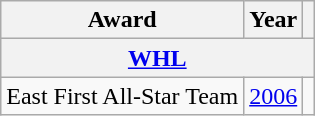<table class="wikitable">
<tr>
<th>Award</th>
<th>Year</th>
<th></th>
</tr>
<tr>
<th colspan="3"><a href='#'>WHL</a></th>
</tr>
<tr>
<td>East First All-Star Team</td>
<td><a href='#'>2006</a></td>
<td></td>
</tr>
</table>
